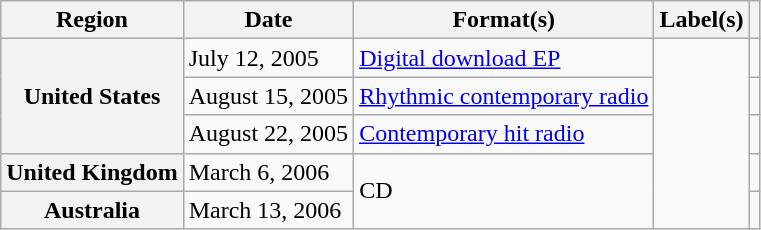<table class="wikitable plainrowheaders">
<tr>
<th scope="col">Region</th>
<th scope="col">Date</th>
<th scope="col">Format(s)</th>
<th scope="col">Label(s)</th>
<th scope="col"></th>
</tr>
<tr>
<th scope="row" rowspan="3">United States</th>
<td>July 12, 2005</td>
<td><a href='#'>Digital download EP</a></td>
<td rowspan="5"></td>
<td align="center"></td>
</tr>
<tr>
<td>August 15, 2005</td>
<td><a href='#'>Rhythmic contemporary radio</a></td>
<td align="center"></td>
</tr>
<tr>
<td>August 22, 2005</td>
<td><a href='#'>Contemporary hit radio</a></td>
<td align="center"></td>
</tr>
<tr>
<th scope="row">United Kingdom</th>
<td>March 6, 2006</td>
<td rowspan="2">CD</td>
<td align="center"></td>
</tr>
<tr>
<th scope="row">Australia</th>
<td>March 13, 2006</td>
<td align="center"></td>
</tr>
</table>
